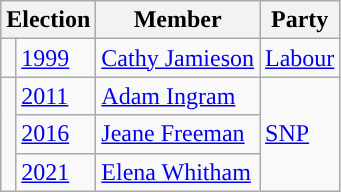<table class="wikitable">
<tr>
<th colspan="2">Election</th>
<th>Member</th>
<th>Party</th>
</tr>
<tr>
<td style="background-color: "></td>
<td><a href='#'>1999</a></td>
<td><a href='#'>Cathy Jamieson</a></td>
<td><a href='#'>Labour</a></td>
</tr>
<tr>
<td rowspan=3 style="background-color: "></td>
<td><a href='#'>2011</a></td>
<td><a href='#'>Adam Ingram</a></td>
<td rowspan=3><a href='#'>SNP</a></td>
</tr>
<tr>
<td><a href='#'>2016</a></td>
<td><a href='#'>Jeane Freeman</a></td>
</tr>
<tr>
<td><a href='#'>2021</a></td>
<td><a href='#'>Elena Whitham</a></td>
</tr>
</table>
